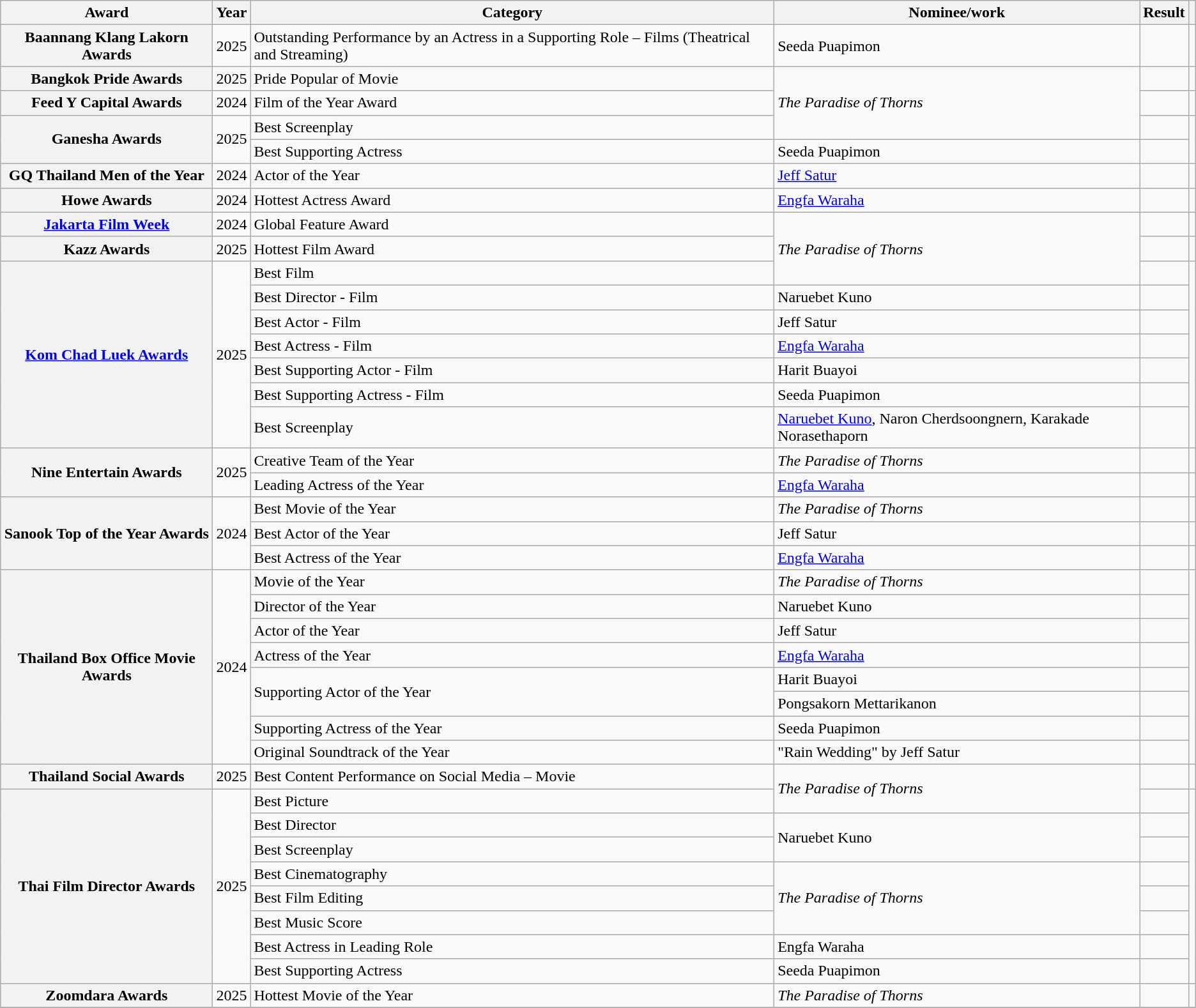<table class="wikitable sortable plainrowheaders">
<tr>
<th scope="col">Award</th>
<th scope="col">Year</th>
<th scope="col">Category</th>
<th scope="col">Nominee/work</th>
<th scope="col">Result</th>
<th scope="col" class="unsortable"></th>
</tr>
<tr>
<th scope=row>Baannang Klang Lakorn Awards</th>
<td style="text-align: center;">2025</td>
<td>Outstanding Performance by an Actress in a Supporting Role – Films (Theatrical and Streaming)</td>
<td>Seeda Puapimon</td>
<td></td>
<td style="text-align: center;"></td>
</tr>
<tr>
<th scope=row>Bangkok Pride Awards</th>
<td style="text-align: center;">2025</td>
<td>Pride Popular of Movie</td>
<td rowspan=3><em>The Paradise of Thorns</em></td>
<td></td>
<td style="text-align: center;"></td>
</tr>
<tr>
<th scope="row">Feed Y Capital Awards</th>
<td style="text-align:center;">2024</td>
<td>Film of the Year Award</td>
<td></td>
<td style="text-align:center;"></td>
</tr>
<tr>
<th scope="row" rowspan="2">Ganesha Awards</th>
<td style="text-align:center;" rowspan="2">2025</td>
<td>Best Screenplay</td>
<td></td>
<td style="text-align:center;" rowspan=2></td>
</tr>
<tr>
<td>Best Supporting Actress</td>
<td>Seeda Puapimon</td>
<td></td>
</tr>
<tr>
<th scope="row">GQ Thailand Men of the Year</th>
<td style="text-align:center;">2024</td>
<td>Actor of the Year</td>
<td><a href='#'>Jeff Satur</a></td>
<td></td>
<td style="text-align:center;"></td>
</tr>
<tr>
<th scope="row">Howe Awards</th>
<td style="text-align:center;">2024</td>
<td>Hottest Actress Award</td>
<td><a href='#'>Engfa Waraha</a></td>
<td></td>
<td style="text-align:center;"></td>
</tr>
<tr>
<th scope="row"><a href='#'>Jakarta Film Week</a></th>
<td style="text-align:center;">2024</td>
<td>Global Feature Award</td>
<td rowspan="3"><em>The Paradise of Thorns</em></td>
<td></td>
<td style="text-align:center;"></td>
</tr>
<tr>
<th scope="row">Kazz Awards</th>
<td style="text-align:center;">2025</td>
<td>Hottest Film Award</td>
<td></td>
<td style="text-align:center;"></td>
</tr>
<tr>
<th scope="row" rowspan=7><a href='#'>Kom Chad Luek Awards</a></th>
<td style="text-align:center;" rowspan="7">2025</td>
<td>Best Film</td>
<td></td>
<td style="text-align:center;" rowspan=7></td>
</tr>
<tr>
<td>Best Director - Film</td>
<td>Naruebet Kuno</td>
<td></td>
</tr>
<tr>
<td>Best Actor - Film</td>
<td>Jeff Satur</td>
<td></td>
</tr>
<tr>
<td>Best Actress - Film</td>
<td><a href='#'>Engfa Waraha</a></td>
<td></td>
</tr>
<tr>
<td>Best Supporting Actor - Film</td>
<td>Harit Buayoi</td>
<td></td>
</tr>
<tr>
<td>Best Supporting Actress - Film</td>
<td>Seeda Puapimon</td>
<td></td>
</tr>
<tr>
<td>Best Screenplay</td>
<td><a href='#'>Naruebet Kuno</a>, Naron Cherdsoongnern, Karakade Norasethaporn</td>
<td></td>
</tr>
<tr>
<th scope="row" rowspan=2>Nine Entertain Awards</th>
<td style="text-align:center;" rowspan=2>2025</td>
<td>Creative Team of the Year</td>
<td><em>The Paradise of Thorns</em></td>
<td></td>
<td style="text-align:center;"></td>
</tr>
<tr>
<td>Leading Actress of the Year</td>
<td><a href='#'>Engfa Waraha</a></td>
<td></td>
<td style="text-align:center;"></td>
</tr>
<tr>
<th rowspan="3" scope="row">Sanook Top of the Year Awards</th>
<td rowspan="3" style="text-align:center;">2024</td>
<td>Best Movie of the Year</td>
<td><em>The Paradise of Thorns</em></td>
<td></td>
<td style="text-align:center;"></td>
</tr>
<tr>
<td>Best Actor of the Year</td>
<td>Jeff Satur</td>
<td></td>
<td style="text-align:center;"></td>
</tr>
<tr>
<td>Best Actress of the Year</td>
<td><a href='#'>Engfa Waraha</a></td>
<td></td>
<td style="text-align:center;"></td>
</tr>
<tr>
<th scope="row" rowspan=8>Thailand Box Office Movie Awards</th>
<td style="text-align:center;" rowspan="8">2024</td>
<td>Movie of the Year</td>
<td><em>The Paradise of Thorns</em></td>
<td></td>
<td style="text-align:center;" rowspan=8></td>
</tr>
<tr>
<td>Director of the Year</td>
<td>Naruebet Kuno</td>
<td></td>
</tr>
<tr>
<td>Actor of the Year</td>
<td>Jeff Satur</td>
<td></td>
</tr>
<tr>
<td>Actress of the Year</td>
<td><a href='#'>Engfa Waraha</a></td>
<td></td>
</tr>
<tr>
<td rowspan="2">Supporting Actor of the Year</td>
<td>Harit Buayoi</td>
<td></td>
</tr>
<tr>
<td>Pongsakorn Mettarikanon</td>
<td></td>
</tr>
<tr>
<td>Supporting Actress of the Year</td>
<td>Seeda Puapimon</td>
<td></td>
</tr>
<tr>
<td>Original Soundtrack of the Year</td>
<td>"Rain Wedding" by Jeff Satur</td>
<td></td>
</tr>
<tr>
<th scope="row">Thailand Social Awards</th>
<td style="text-align:center;">2025</td>
<td>Best Content Performance on Social Media – Movie</td>
<td rowspan="2"><em>The Paradise of Thorns</em></td>
<td></td>
<td style="text-align:center;"></td>
</tr>
<tr>
<th rowspan="8" scope="row">Thai Film Director Awards</th>
<td rowspan="8" style="text-align:center;">2025</td>
<td>Best Picture</td>
<td></td>
<td rowspan="8" style="text-align:center;"></td>
</tr>
<tr>
<td>Best Director</td>
<td rowspan=2>Naruebet Kuno</td>
<td></td>
</tr>
<tr>
<td>Best Screenplay</td>
<td></td>
</tr>
<tr>
<td>Best Cinematography</td>
<td rowspan=3><em>The Paradise of Thorns</em></td>
<td></td>
</tr>
<tr>
<td>Best Film Editing</td>
<td></td>
</tr>
<tr>
<td>Best Music Score</td>
<td></td>
</tr>
<tr>
<td>Best Actress in Leading Role</td>
<td>Engfa Waraha</td>
<td></td>
</tr>
<tr>
<td>Best Supporting Actress</td>
<td>Seeda Puapimon</td>
<td></td>
</tr>
<tr>
<th scope="row">Zoomdara Awards</th>
<td style="text-align:center;">2025</td>
<td>Hottest Movie of the Year</td>
<td><em>The Paradise of Thorns</em></td>
<td></td>
<td style="text-align:center;"></td>
</tr>
<tr>
</tr>
</table>
